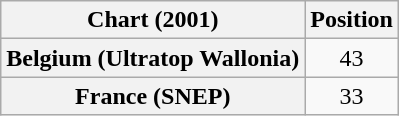<table class="wikitable sortable plainrowheaders" style="text-align:center">
<tr>
<th scope="col">Chart (2001)</th>
<th scope="col">Position</th>
</tr>
<tr>
<th scope="row">Belgium (Ultratop Wallonia)</th>
<td>43</td>
</tr>
<tr>
<th scope="row">France (SNEP)</th>
<td>33</td>
</tr>
</table>
